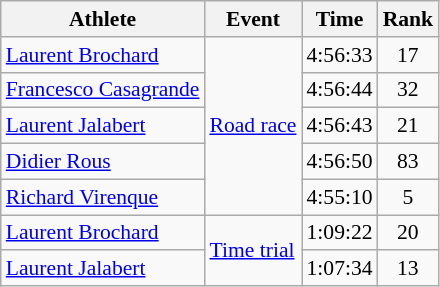<table class=wikitable style=font-size:90%;text-align:center>
<tr>
<th>Athlete</th>
<th>Event</th>
<th>Time</th>
<th>Rank</th>
</tr>
<tr>
<td align=left><a href='#'>Laurent Brochard</a></td>
<td align=left rowspan=5><a href='#'>Road race</a></td>
<td>4:56:33</td>
<td>17</td>
</tr>
<tr>
<td align=left><a href='#'>Francesco Casagrande</a></td>
<td>4:56:44</td>
<td>32</td>
</tr>
<tr>
<td align=left><a href='#'>Laurent Jalabert</a></td>
<td>4:56:43</td>
<td>21</td>
</tr>
<tr>
<td align=left><a href='#'>Didier Rous</a></td>
<td>4:56:50</td>
<td>83</td>
</tr>
<tr>
<td align=left><a href='#'>Richard Virenque</a></td>
<td>4:55:10</td>
<td>5</td>
</tr>
<tr>
<td align=left><a href='#'>Laurent Brochard</a></td>
<td align=left rowspan=2><a href='#'>Time trial</a></td>
<td>1:09:22</td>
<td>20</td>
</tr>
<tr>
<td align=left><a href='#'>Laurent Jalabert</a></td>
<td>1:07:34</td>
<td>13</td>
</tr>
</table>
